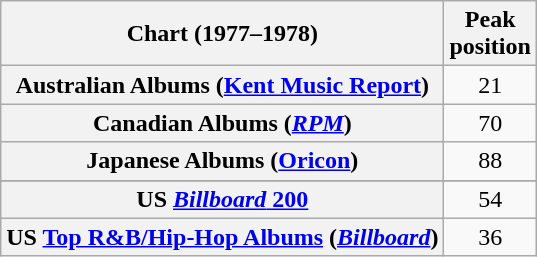<table class="wikitable sortable plainrowheaders" style="text-align:center;">
<tr>
<th scope="col">Chart (1977–1978)</th>
<th scope="col">Peak<br> position</th>
</tr>
<tr>
<th scope="row">Australian Albums (<a href='#'>Kent Music Report</a>)</th>
<td>21</td>
</tr>
<tr>
<th scope="row">Canadian Albums (<em><a href='#'>RPM</a></em>)</th>
<td>70</td>
</tr>
<tr>
<th scope="row">Japanese Albums (<a href='#'>Oricon</a>)</th>
<td>88</td>
</tr>
<tr>
</tr>
<tr>
<th scope="row">US <a href='#'><em>Billboard</em> 200</a></th>
<td>54</td>
</tr>
<tr>
<th scope="row">US <a href='#'>Top R&B/Hip-Hop Albums</a> (<em><a href='#'>Billboard</a></em>)</th>
<td>36</td>
</tr>
</table>
